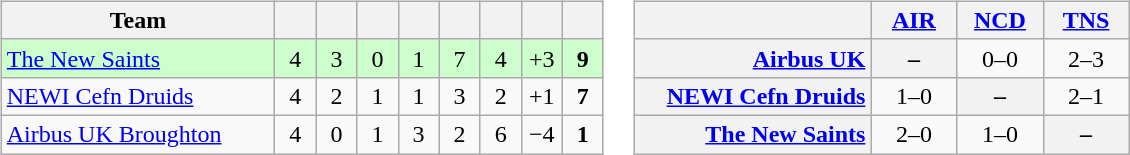<table>
<tr>
<td><br><table class="wikitable" style="text-align: center;">
<tr>
<th width=175>Team</th>
<th width=20></th>
<th width=20></th>
<th width=20></th>
<th width=20></th>
<th width=20></th>
<th width=20></th>
<th width=20></th>
<th width=20></th>
</tr>
<tr bgcolor="#ccffcc">
<td align=left><a href='#'>The New Saints</a></td>
<td>4</td>
<td>3</td>
<td>0</td>
<td>1</td>
<td>7</td>
<td>4</td>
<td>+3</td>
<td><strong>9</strong></td>
</tr>
<tr>
<td align=left><a href='#'>NEWI Cefn Druids</a></td>
<td>4</td>
<td>2</td>
<td>1</td>
<td>1</td>
<td>3</td>
<td>2</td>
<td>+1</td>
<td><strong>7</strong></td>
</tr>
<tr>
<td align=left><a href='#'>Airbus UK Broughton</a></td>
<td>4</td>
<td>0</td>
<td>1</td>
<td>3</td>
<td>2</td>
<td>6</td>
<td>−4</td>
<td><strong>1</strong></td>
</tr>
</table>
</td>
<td><br><table class="wikitable" style="text-align:center">
<tr>
<th width="150"> </th>
<th width="50"><a href='#'>AIR</a></th>
<th width="50"><a href='#'>NCD</a></th>
<th width="50"><a href='#'>TNS</a></th>
</tr>
<tr>
<th style="text-align:right;"><a href='#'>Airbus UK</a></th>
<th>–</th>
<td title="Airbus UK v NEWI Cefn Druids">0–0</td>
<td title="Airbus UK v The New Saints">2–3</td>
</tr>
<tr>
<th style="text-align:right;"><a href='#'>NEWI Cefn Druids</a></th>
<td title="NEWI Cefn Druids v Airbus UK">1–0</td>
<th>–</th>
<td title="NEWI Cefn Druids v The New Saints">2–1</td>
</tr>
<tr>
<th style="text-align:right;"><a href='#'>The New Saints</a></th>
<td title="The New Saints v Airbus UK">2–0</td>
<td title="The New Saints v NEWI Cefn Druids">1–0</td>
<th>–</th>
</tr>
</table>
</td>
</tr>
</table>
